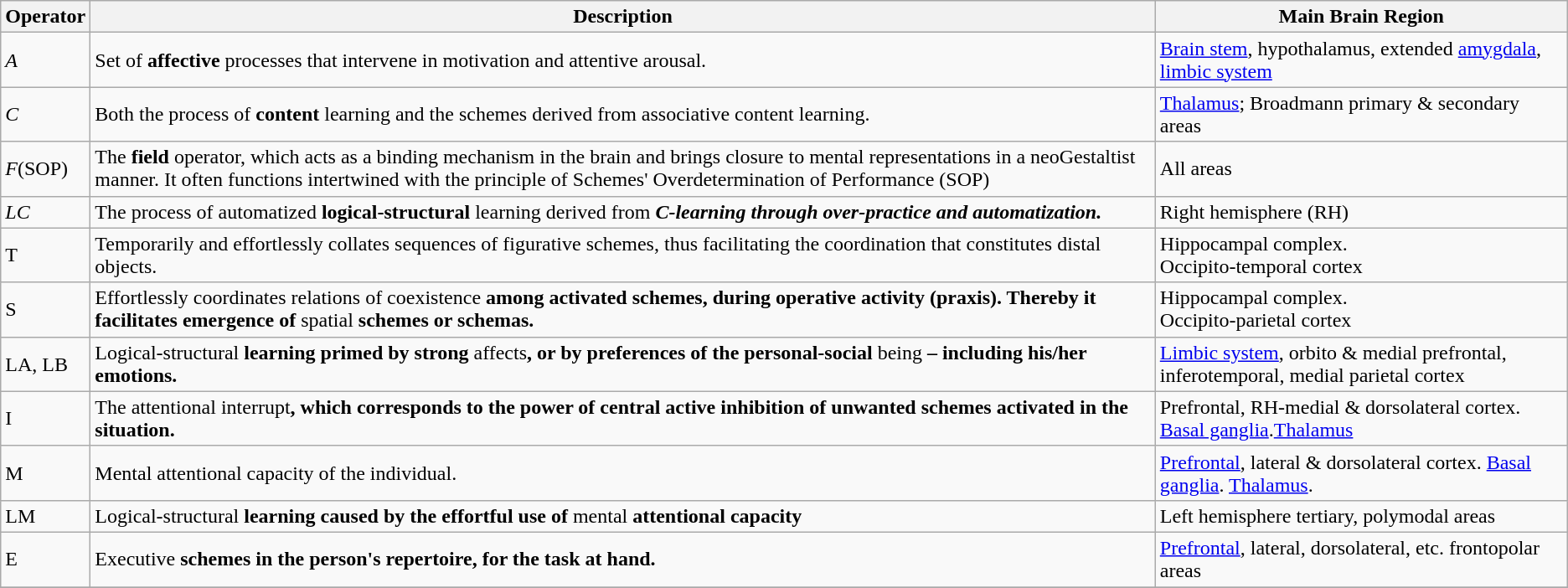<table class="wikitable">
<tr>
<th>Operator</th>
<th>Description</th>
<th>Main Brain Region</th>
</tr>
<tr>
<td><em>A</em></td>
<td>Set of <strong>affective</strong> processes that intervene in motivation and attentive arousal.</td>
<td><a href='#'>Brain stem</a>, hypothalamus, extended <a href='#'>amygdala</a>, <a href='#'>limbic system</a></td>
</tr>
<tr>
<td><em>C</em></td>
<td>Both the process of <strong>content</strong> learning and the schemes derived from associative content learning.</td>
<td><a href='#'>Thalamus</a>; Broadmann primary & secondary areas</td>
</tr>
<tr>
<td><em>F</em>(SOP)</td>
<td>The <strong>field</strong> operator, which acts as a binding mechanism in the brain and brings closure to mental representations in a neoGestaltist manner. It often functions intertwined with the principle of Schemes' Overdetermination of Performance (SOP)</td>
<td>All areas</td>
</tr>
<tr>
<td><em>LC</em></td>
<td>The process of automatized <strong>logical-structural</strong> learning derived from <strong><em>C<em>-learning<strong> through over-practice and automatization.</td>
<td>Right hemisphere (RH)</td>
</tr>
<tr>
<td></em>T<em></td>
<td>Temporarily and effortlessly collates sequences of figurative schemes, thus facilitating the coordination that constitutes distal objects.</td>
<td>Hippocampal complex.<br>Occipito-temporal cortex</td>
</tr>
<tr>
<td></em>S<em></td>
<td>Effortlessly coordinates </strong>relations of coexistence<strong> among activated schemes, during operative activity (praxis). Thereby it facilitates emergence of </strong>spatial<strong> schemes or schemas.</td>
<td>Hippocampal complex.<br>Occipito-parietal cortex</td>
</tr>
<tr>
<td></em>LA, LB<em></td>
<td></strong>Logical-structural<strong> learning primed by strong </strong>affects<strong>, or by preferences of the personal-social </strong>being<strong> – including his/her emotions.</td>
<td><a href='#'>Limbic system</a>, orbito & medial prefrontal, inferotemporal, medial parietal cortex</td>
</tr>
<tr>
<td></em>I<em></td>
<td>The attentional </strong>interrupt<strong>, which corresponds to the power of central active inhibition of unwanted schemes activated in the situation.</td>
<td>Prefrontal, RH-medial & dorsolateral cortex. <a href='#'>Basal ganglia</a>.<a href='#'>Thalamus</a></td>
</tr>
<tr>
<td></em>M<em></td>
<td>Mental attentional capacity of the individual.</td>
<td><a href='#'>Prefrontal</a>, lateral & dorsolateral cortex. <a href='#'>Basal ganglia</a>. <a href='#'>Thalamus</a>.</td>
</tr>
<tr>
<td></em>LM<em></td>
<td></strong>Logical-structural<strong> learning caused by the effortful use of </strong>mental<strong> attentional capacity</td>
<td>Left hemisphere tertiary, polymodal areas</td>
</tr>
<tr>
<td></em>E<em></td>
<td></strong>Executive<strong> schemes in the person's repertoire, for the task at hand.</td>
<td><a href='#'>Prefrontal</a>, lateral, dorsolateral, etc.  frontopolar areas</td>
</tr>
<tr>
</tr>
</table>
